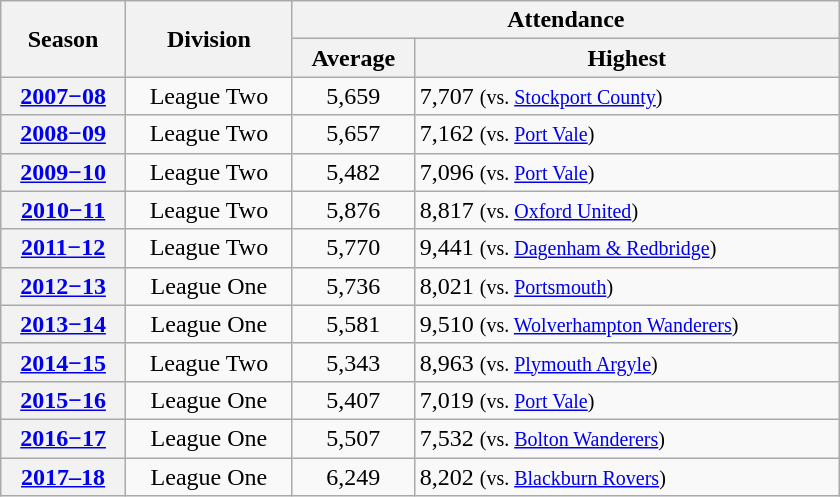<table class="wikitable plainrowheaders sortable" style="text-align:center; width:560px;">
<tr>
<th scope=col rowspan=2>Season</th>
<th scope=col rowspan=2>Division</th>
<th scope=col colspan=2>Attendance</th>
</tr>
<tr>
<th scope=col>Average</th>
<th scope=col>Highest</th>
</tr>
<tr>
<th scope=row><a href='#'>2007−08</a></th>
<td>League Two</td>
<td>5,659</td>
<td align=left>7,707 <small>(vs. <a href='#'>Stockport County</a>)</small></td>
</tr>
<tr>
<th scope=row><a href='#'>2008−09</a></th>
<td>League Two</td>
<td>5,657</td>
<td align=left>7,162 <small>(vs. <a href='#'>Port Vale</a>)</small></td>
</tr>
<tr>
<th scope=row><a href='#'>2009−10</a></th>
<td>League Two</td>
<td>5,482</td>
<td align=left>7,096 <small>(vs. <a href='#'>Port Vale</a>)</small></td>
</tr>
<tr>
<th scope=row><a href='#'>2010−11</a></th>
<td>League Two</td>
<td>5,876</td>
<td align=left>8,817 <small>(vs. <a href='#'>Oxford United</a>)</small></td>
</tr>
<tr>
<th scope=row><a href='#'>2011−12</a></th>
<td>League Two</td>
<td>5,770</td>
<td align=left>9,441 <small>(vs. <a href='#'>Dagenham & Redbridge</a>)</small></td>
</tr>
<tr>
<th scope=row><a href='#'>2012−13</a></th>
<td>League One</td>
<td>5,736</td>
<td align=left>8,021 <small>(vs. <a href='#'>Portsmouth</a>)</small></td>
</tr>
<tr>
<th scope=row><a href='#'>2013−14</a></th>
<td>League One</td>
<td>5,581</td>
<td align=left>9,510 <small>(vs. <a href='#'>Wolverhampton Wanderers</a>)</small></td>
</tr>
<tr>
<th scope=row><a href='#'>2014−15</a></th>
<td>League Two</td>
<td>5,343</td>
<td align=left>8,963 <small>(vs. <a href='#'>Plymouth Argyle</a>)</small></td>
</tr>
<tr>
<th scope=row><a href='#'>2015−16</a></th>
<td>League One</td>
<td>5,407</td>
<td align=left>7,019 <small>(vs. <a href='#'>Port Vale</a>)</small></td>
</tr>
<tr>
<th scope=row><a href='#'>2016−17</a></th>
<td>League One</td>
<td>5,507</td>
<td align=left>7,532 <small>(vs. <a href='#'>Bolton Wanderers</a>)</small></td>
</tr>
<tr>
<th scope=row><a href='#'>2017–18</a></th>
<td>League One</td>
<td>6,249</td>
<td align=left>8,202 <small>(vs. <a href='#'>Blackburn Rovers</a>)</small></td>
</tr>
</table>
